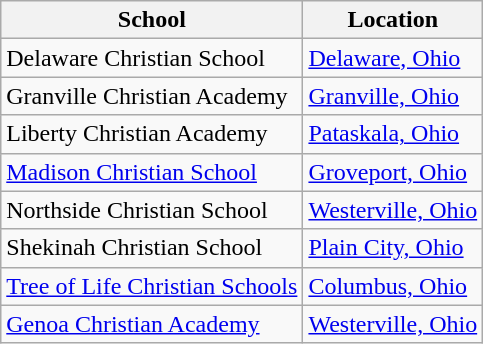<table class="wikitable">
<tr>
<th>School</th>
<th>Location</th>
</tr>
<tr>
<td>Delaware Christian School</td>
<td><a href='#'>Delaware, Ohio</a></td>
</tr>
<tr>
<td>Granville Christian Academy</td>
<td><a href='#'>Granville, Ohio</a></td>
</tr>
<tr>
<td>Liberty Christian Academy</td>
<td><a href='#'>Pataskala, Ohio</a></td>
</tr>
<tr>
<td><a href='#'>Madison Christian School</a></td>
<td><a href='#'>Groveport, Ohio</a></td>
</tr>
<tr>
<td>Northside Christian School</td>
<td><a href='#'>Westerville, Ohio</a></td>
</tr>
<tr>
<td>Shekinah Christian School</td>
<td><a href='#'>Plain City, Ohio</a></td>
</tr>
<tr>
<td><a href='#'>Tree of Life Christian Schools</a></td>
<td><a href='#'>Columbus, Ohio</a></td>
</tr>
<tr>
<td><a href='#'>Genoa Christian Academy</a></td>
<td><a href='#'>Westerville, Ohio</a></td>
</tr>
</table>
